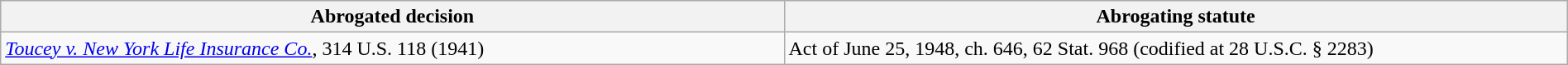<table class="wikitable" style="width:100%; margin:auto;">
<tr>
<th style="width:50%;">Abrogated decision</th>
<th style="width:50%;">Abrogating statute</th>
</tr>
<tr>
<td><em><a href='#'>Toucey v. New York Life Insurance Co.</a></em>, 314 U.S. 118 (1941)</td>
<td>Act of June 25, 1948, ch. 646, 62 Stat. 968 (codified at 28 U.S.C. § 2283)</td>
</tr>
</table>
